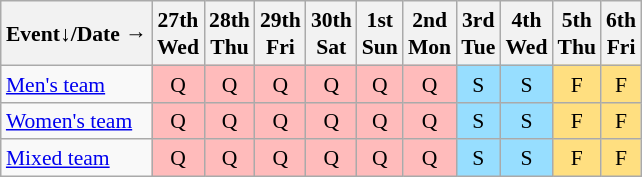<table class="wikitable" style="margin:0.5em auto; font-size:90%; line-height:1.25em; text-align:center;">
<tr>
<th>Event↓/Date →</th>
<th>27th<br>Wed</th>
<th>28th<br>Thu</th>
<th>29th<br>Fri</th>
<th>30th<br>Sat</th>
<th>1st<br>Sun</th>
<th>2nd<br>Mon</th>
<th>3rd<br>Tue</th>
<th>4th<br>Wed</th>
<th>5th<br>Thu</th>
<th>6th<br>Fri</th>
</tr>
<tr>
<td style="text-align:left;"><a href='#'>Men's team</a></td>
<td style="background-color:#FFBBBB;">Q</td>
<td style="background-color:#FFBBBB;">Q</td>
<td style="background-color:#FFBBBB;">Q</td>
<td style="background-color:#FFBBBB;">Q</td>
<td style="background-color:#FFBBBB;">Q</td>
<td style="background-color:#FFBBBB;">Q</td>
<td style="background-color:#97DEFF;">S</td>
<td style="background-color:#97DEFF;">S</td>
<td style="background-color:#FFDF80;">F</td>
<td style="background-color:#FFDF80;">F</td>
</tr>
<tr>
<td style="text-align:left;"><a href='#'>Women's team</a></td>
<td style="background-color:#FFBBBB;">Q</td>
<td style="background-color:#FFBBBB;">Q</td>
<td style="background-color:#FFBBBB;">Q</td>
<td style="background-color:#FFBBBB;">Q</td>
<td style="background-color:#FFBBBB;">Q</td>
<td style="background-color:#FFBBBB;">Q</td>
<td style="background-color:#97DEFF;">S</td>
<td style="background-color:#97DEFF;">S</td>
<td style="background-color:#FFDF80;">F</td>
<td style="background-color:#FFDF80;">F</td>
</tr>
<tr>
<td style="text-align:left;"><a href='#'>Mixed team</a></td>
<td style="background-color:#FFBBBB;">Q</td>
<td style="background-color:#FFBBBB;">Q</td>
<td style="background-color:#FFBBBB;">Q</td>
<td style="background-color:#FFBBBB;">Q</td>
<td style="background-color:#FFBBBB;">Q</td>
<td style="background-color:#FFBBBB;">Q</td>
<td style="background-color:#97DEFF;">S</td>
<td style="background-color:#97DEFF;">S</td>
<td style="background-color:#FFDF80;">F</td>
<td style="background-color:#FFDF80;">F</td>
</tr>
</table>
